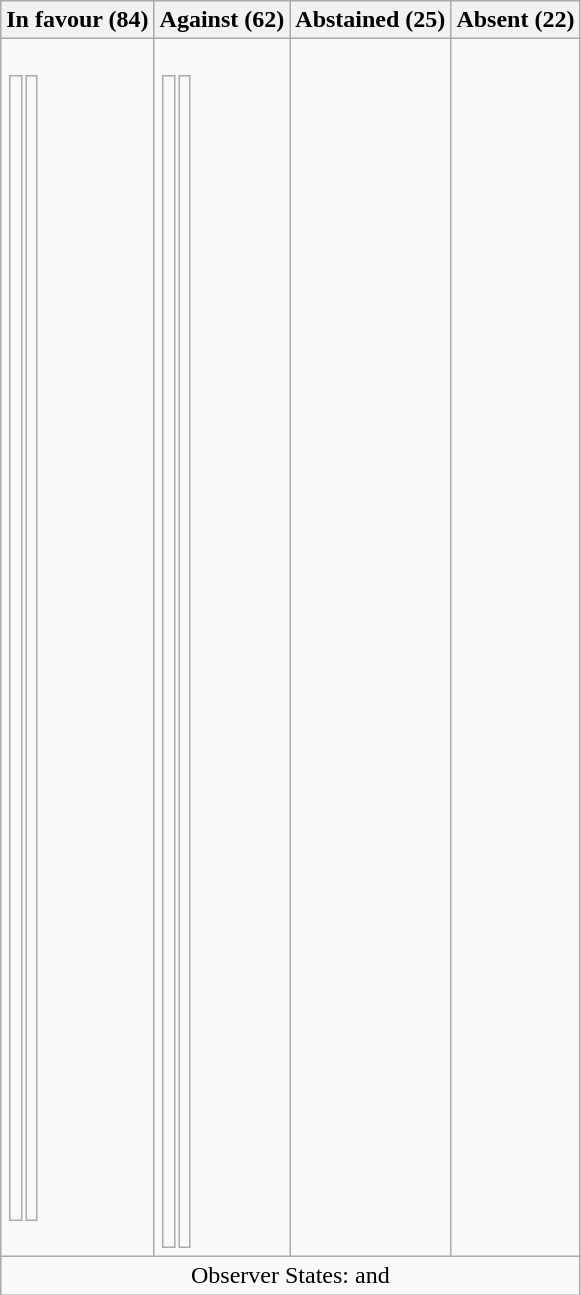<table class="wikitable">
<tr>
<th>In favour (84)<br></th>
<th>Against (62)</th>
<th>Abstained (25)</th>
<th>Absent (22)</th>
</tr>
<tr style="vertical-align: top;">
<td><br><table>
<tr style="vertical-align: top;">
<td><br><br><br><br><br><br><br><br><br><br><br><br><br><br><br><br><br><br><br><br><br><br><br><br><br><br><br><br><br><br><br><br><br><br><br><br><br><br><br><br><br><br></td>
<td><br><br><br><br><br><br> <br><br><br><br><br><br><br><br><br><br><br><br><br><br><br><br><br><br><br><br><br><br><br> <br><br><br><br><br><br><br><br><br><br><br></td>
</tr>
</table>
</td>
<td><br><table>
<tr style="vertical-align: top;">
<td><br><br><br><br><br><br><br><br><br><br><br><br><br><br><br><br><br><br><br><br><br><br><br><br><br><br><br><br><br><br><br><br><br><br><br><br><br><br><br> <br><br><br><br></td>
<td><br><br><br><br><br><br><br><br><br><br><br> <br><br><br><br><br><br><br></td>
</tr>
</table>
</td>
<td><br><br><br><br><br><br><br><br><br><br><br><br><br><br><br><br><br><br><br><br><br><br><br><br></td>
<td><br><br><br><br><br><br><br><br><br><br><br><br><br><br><br><br><br><br><br><br><br></td>
</tr>
<tr style="text-align: center;">
<td colspan="4">Observer States:  and </td>
</tr>
</table>
